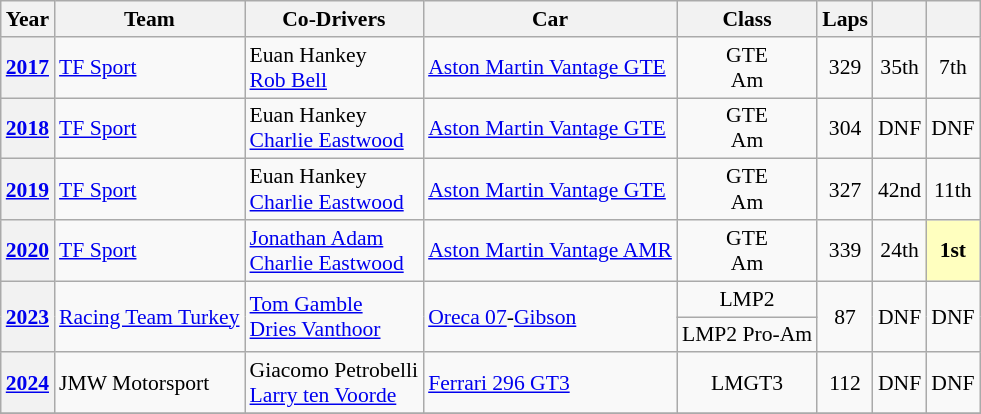<table class="wikitable" style="text-align:center; font-size:90%">
<tr>
<th>Year</th>
<th>Team</th>
<th>Co-Drivers</th>
<th>Car</th>
<th>Class</th>
<th>Laps</th>
<th></th>
<th></th>
</tr>
<tr>
<th><a href='#'>2017</a></th>
<td align="left"> <a href='#'>TF Sport</a></td>
<td align="left"> Euan Hankey<br> <a href='#'>Rob Bell</a></td>
<td align="left"><a href='#'>Aston Martin Vantage GTE</a></td>
<td>GTE<br>Am</td>
<td>329</td>
<td>35th</td>
<td>7th</td>
</tr>
<tr>
<th><a href='#'>2018</a></th>
<td align="left"> <a href='#'>TF Sport</a></td>
<td align="left"> Euan Hankey<br> <a href='#'>Charlie Eastwood</a></td>
<td align="left"><a href='#'>Aston Martin Vantage GTE</a></td>
<td>GTE<br>Am</td>
<td>304</td>
<td>DNF</td>
<td>DNF</td>
</tr>
<tr>
<th><a href='#'>2019</a></th>
<td align="left"> <a href='#'>TF Sport</a></td>
<td align="left"> Euan Hankey<br> <a href='#'>Charlie Eastwood</a></td>
<td align="left"><a href='#'>Aston Martin Vantage GTE</a></td>
<td>GTE<br>Am</td>
<td>327</td>
<td>42nd</td>
<td>11th</td>
</tr>
<tr>
<th><a href='#'>2020</a></th>
<td align="left"> <a href='#'>TF Sport</a></td>
<td align="left"> <a href='#'>Jonathan Adam</a><br> <a href='#'>Charlie Eastwood</a></td>
<td align="left" nowrap><a href='#'>Aston Martin Vantage AMR</a></td>
<td>GTE<br>Am</td>
<td>339</td>
<td>24th</td>
<td style="background:#FFFFBF;"><strong>1st</strong></td>
</tr>
<tr>
<th rowspan="2"><a href='#'>2023</a></th>
<td align="left" rowspan="2" nowrap> <a href='#'>Racing Team Turkey</a></td>
<td align="left" rowspan="2" nowrap> <a href='#'>Tom Gamble</a><br> <a href='#'>Dries Vanthoor</a></td>
<td align="left" rowspan="2" nowrap><a href='#'>Oreca 07</a>-<a href='#'>Gibson</a></td>
<td>LMP2</td>
<td rowspan="2">87</td>
<td rowspan="2">DNF</td>
<td rowspan="2">DNF</td>
</tr>
<tr>
<td>LMP2 Pro-Am</td>
</tr>
<tr>
<th><a href='#'>2024</a></th>
<td align="left"> JMW Motorsport</td>
<td align="left" nowrap> Giacomo Petrobelli<br> <a href='#'>Larry ten Voorde</a></td>
<td align="left"><a href='#'>Ferrari 296 GT3</a></td>
<td>LMGT3</td>
<td>112</td>
<td>DNF</td>
<td>DNF</td>
</tr>
<tr>
</tr>
</table>
